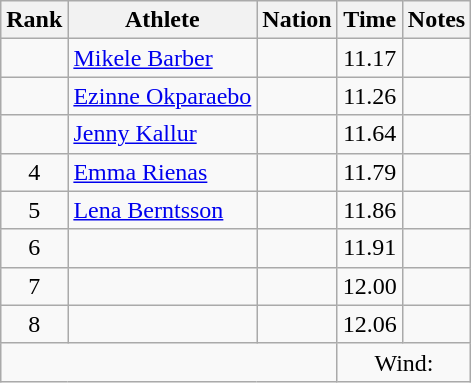<table class="wikitable sortable" style="text-align:center;">
<tr>
<th scope="col" style="width: 10px;">Rank</th>
<th scope="col">Athlete</th>
<th scope="col">Nation</th>
<th scope="col">Time</th>
<th scope="col">Notes</th>
</tr>
<tr>
<td></td>
<td align=left><a href='#'>Mikele Barber</a></td>
<td align=left></td>
<td>11.17</td>
<td></td>
</tr>
<tr>
<td></td>
<td align=left><a href='#'>Ezinne Okparaebo</a></td>
<td align=left></td>
<td>11.26</td>
<td><strong></strong></td>
</tr>
<tr>
<td></td>
<td align=left><a href='#'>Jenny Kallur</a></td>
<td align=left></td>
<td>11.64</td>
<td></td>
</tr>
<tr>
<td>4</td>
<td align=left><a href='#'>Emma Rienas</a></td>
<td align=left></td>
<td>11.79</td>
<td></td>
</tr>
<tr>
<td>5</td>
<td align=left><a href='#'>Lena Berntsson</a></td>
<td align=left></td>
<td>11.86</td>
<td></td>
</tr>
<tr>
<td>6</td>
<td align=left></td>
<td align=left></td>
<td>11.91</td>
<td></td>
</tr>
<tr>
<td>7</td>
<td align=left></td>
<td align=left></td>
<td>12.00</td>
<td></td>
</tr>
<tr>
<td>8</td>
<td align=left></td>
<td align=left></td>
<td>12.06</td>
<td></td>
</tr>
<tr class="sortbottom">
<td colspan="3"></td>
<td colspan="2">Wind: </td>
</tr>
</table>
